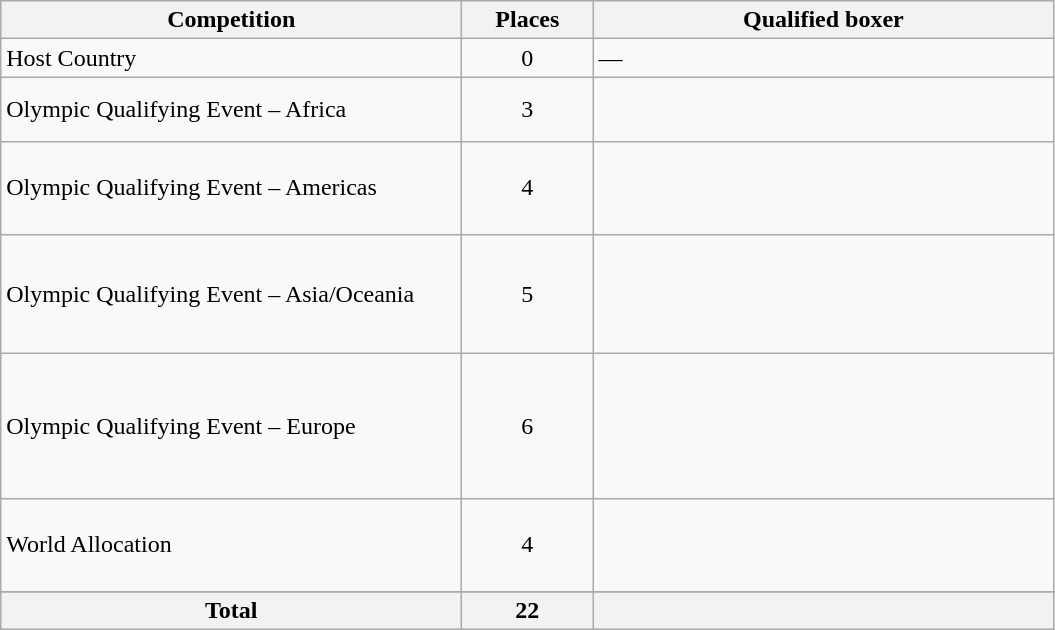<table class=wikitable>
<tr>
<th width=300>Competition</th>
<th width=80>Places</th>
<th width=300>Qualified boxer</th>
</tr>
<tr>
<td>Host Country</td>
<td align="center">0</td>
<td>—</td>
</tr>
<tr>
<td>Olympic Qualifying Event – Africa</td>
<td align="center">3</td>
<td><br><br></td>
</tr>
<tr>
<td>Olympic Qualifying Event – Americas</td>
<td align="center">4</td>
<td><br><br><br></td>
</tr>
<tr>
<td>Olympic Qualifying Event – Asia/Oceania</td>
<td align="center">5</td>
<td><br><br><br><br></td>
</tr>
<tr>
<td>Olympic Qualifying Event – Europe</td>
<td align="center">6</td>
<td><br><br><br><br><br></td>
</tr>
<tr>
<td>World Allocation</td>
<td align="center">4</td>
<td><br> <br> <br></td>
</tr>
<tr>
</tr>
<tr>
<th>Total</th>
<th>22</th>
<th></th>
</tr>
</table>
